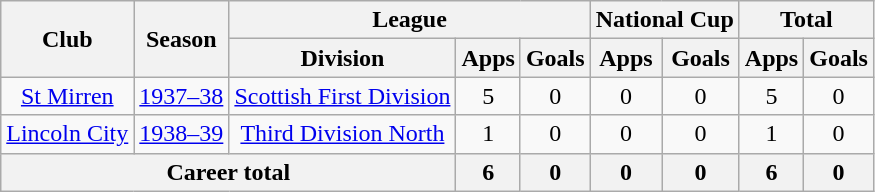<table class="wikitable" style="text-align: center;">
<tr>
<th rowspan="2">Club</th>
<th rowspan="2">Season</th>
<th colspan="3">League</th>
<th colspan="2">National Cup</th>
<th colspan="2">Total</th>
</tr>
<tr>
<th>Division</th>
<th>Apps</th>
<th>Goals</th>
<th>Apps</th>
<th>Goals</th>
<th>Apps</th>
<th>Goals</th>
</tr>
<tr>
<td><a href='#'>St Mirren</a></td>
<td><a href='#'>1937–38</a></td>
<td><a href='#'>Scottish First Division</a></td>
<td>5</td>
<td>0</td>
<td>0</td>
<td>0</td>
<td>5</td>
<td>0</td>
</tr>
<tr>
<td><a href='#'>Lincoln City</a></td>
<td><a href='#'>1938–39</a></td>
<td><a href='#'>Third Division North</a></td>
<td>1</td>
<td>0</td>
<td>0</td>
<td>0</td>
<td>1</td>
<td>0</td>
</tr>
<tr>
<th colspan="3">Career total</th>
<th>6</th>
<th>0</th>
<th>0</th>
<th>0</th>
<th>6</th>
<th>0</th>
</tr>
</table>
